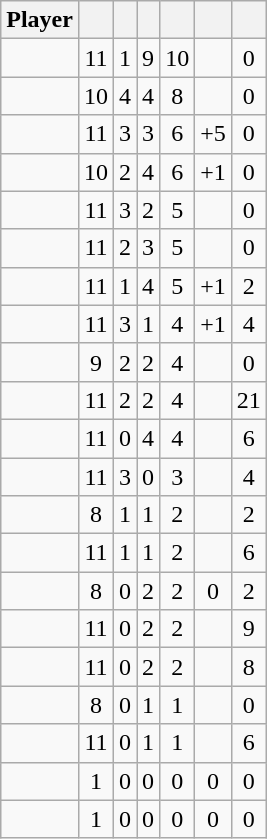<table class="wikitable sortable" style="text-align:center;">
<tr>
<th>Player</th>
<th></th>
<th></th>
<th></th>
<th></th>
<th data-sort-type="number"></th>
<th></th>
</tr>
<tr>
<td></td>
<td>11</td>
<td>1</td>
<td>9</td>
<td>10</td>
<td></td>
<td>0</td>
</tr>
<tr>
<td></td>
<td>10</td>
<td>4</td>
<td>4</td>
<td>8</td>
<td></td>
<td>0</td>
</tr>
<tr>
<td></td>
<td>11</td>
<td>3</td>
<td>3</td>
<td>6</td>
<td>+5</td>
<td>0</td>
</tr>
<tr>
<td></td>
<td>10</td>
<td>2</td>
<td>4</td>
<td>6</td>
<td>+1</td>
<td>0</td>
</tr>
<tr>
<td></td>
<td>11</td>
<td>3</td>
<td>2</td>
<td>5</td>
<td></td>
<td>0</td>
</tr>
<tr>
<td></td>
<td>11</td>
<td>2</td>
<td>3</td>
<td>5</td>
<td></td>
<td>0</td>
</tr>
<tr>
<td></td>
<td>11</td>
<td>1</td>
<td>4</td>
<td>5</td>
<td>+1</td>
<td>2</td>
</tr>
<tr>
<td></td>
<td>11</td>
<td>3</td>
<td>1</td>
<td>4</td>
<td>+1</td>
<td>4</td>
</tr>
<tr>
<td></td>
<td>9</td>
<td>2</td>
<td>2</td>
<td>4</td>
<td></td>
<td>0</td>
</tr>
<tr>
<td></td>
<td>11</td>
<td>2</td>
<td>2</td>
<td>4</td>
<td></td>
<td>21</td>
</tr>
<tr>
<td></td>
<td>11</td>
<td>0</td>
<td>4</td>
<td>4</td>
<td></td>
<td>6</td>
</tr>
<tr>
<td></td>
<td>11</td>
<td>3</td>
<td>0</td>
<td>3</td>
<td></td>
<td>4</td>
</tr>
<tr>
<td></td>
<td>8</td>
<td>1</td>
<td>1</td>
<td>2</td>
<td></td>
<td>2</td>
</tr>
<tr>
<td></td>
<td>11</td>
<td>1</td>
<td>1</td>
<td>2</td>
<td></td>
<td>6</td>
</tr>
<tr>
<td></td>
<td>8</td>
<td>0</td>
<td>2</td>
<td>2</td>
<td>0</td>
<td>2</td>
</tr>
<tr>
<td></td>
<td>11</td>
<td>0</td>
<td>2</td>
<td>2</td>
<td></td>
<td>9</td>
</tr>
<tr>
<td></td>
<td>11</td>
<td>0</td>
<td>2</td>
<td>2</td>
<td></td>
<td>8</td>
</tr>
<tr>
<td></td>
<td>8</td>
<td>0</td>
<td>1</td>
<td>1</td>
<td></td>
<td>0</td>
</tr>
<tr>
<td></td>
<td>11</td>
<td>0</td>
<td>1</td>
<td>1</td>
<td></td>
<td>6</td>
</tr>
<tr>
<td></td>
<td>1</td>
<td>0</td>
<td>0</td>
<td>0</td>
<td>0</td>
<td>0</td>
</tr>
<tr>
<td></td>
<td>1</td>
<td>0</td>
<td>0</td>
<td>0</td>
<td>0</td>
<td>0</td>
</tr>
</table>
